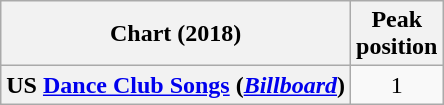<table class="wikitable plainrowheaders" style="text-align:center">
<tr>
<th scope="col">Chart (2018)</th>
<th scope="col">Peak<br>position</th>
</tr>
<tr>
<th scope="row">US <a href='#'>Dance Club Songs</a> (<em><a href='#'>Billboard</a></em>)</th>
<td>1</td>
</tr>
</table>
